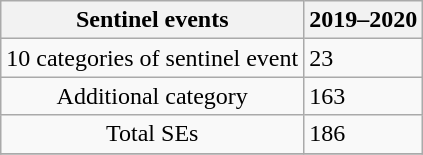<table class="wikitable sortable">
<tr>
<th>Sentinel events</th>
<th>2019–2020</th>
</tr>
<tr>
<td align=center>10 categories of sentinel event</td>
<td>23</td>
</tr>
<tr>
<td align=center>Additional category</td>
<td>163</td>
</tr>
<tr>
<td align=center>Total SEs</td>
<td>186</td>
</tr>
<tr>
</tr>
</table>
